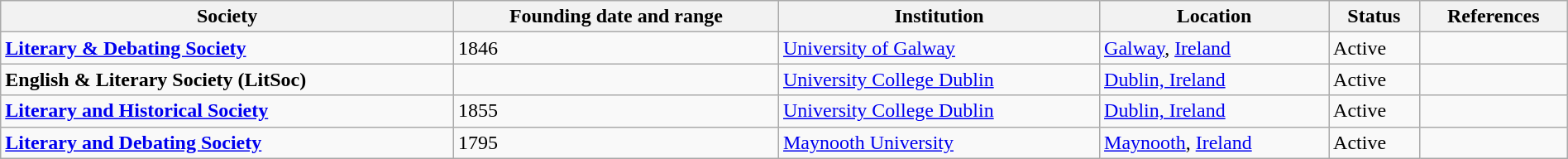<table class="wikitable" style="width:100%;">
<tr>
<th>Society</th>
<th>Founding date and range</th>
<th>Institution</th>
<th>Location</th>
<th>Status</th>
<th>References</th>
</tr>
<tr>
<td><a href='#'><strong>Literary & Debating Society</strong></a></td>
<td>1846</td>
<td><a href='#'>University of Galway</a></td>
<td><a href='#'>Galway</a>, <a href='#'>Ireland</a></td>
<td>Active</td>
<td></td>
</tr>
<tr>
<td><strong>English & Literary Society (LitSoc)</strong></td>
<td></td>
<td><a href='#'>University College Dublin</a></td>
<td><a href='#'>Dublin, Ireland</a></td>
<td>Active</td>
<td></td>
</tr>
<tr>
<td><a href='#'><strong>Literary and Historical Society</strong></a></td>
<td>1855</td>
<td><a href='#'>University College Dublin</a></td>
<td><a href='#'>Dublin, Ireland</a></td>
<td>Active</td>
<td></td>
</tr>
<tr>
<td><a href='#'><strong>Literary and Debating Society</strong></a></td>
<td>1795</td>
<td><a href='#'>Maynooth University</a></td>
<td><a href='#'>Maynooth</a>,  <a href='#'>Ireland</a></td>
<td>Active</td>
<td></td>
</tr>
</table>
